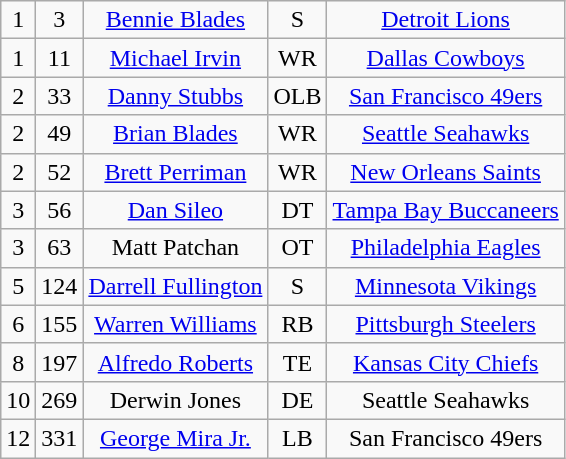<table class="wikitable" style="text-align:center">
<tr>
<td>1</td>
<td>3</td>
<td><a href='#'>Bennie Blades</a></td>
<td>S</td>
<td><a href='#'>Detroit Lions</a></td>
</tr>
<tr>
<td>1</td>
<td>11</td>
<td><a href='#'>Michael Irvin</a></td>
<td>WR</td>
<td><a href='#'>Dallas Cowboys</a></td>
</tr>
<tr>
<td>2</td>
<td>33</td>
<td><a href='#'>Danny Stubbs</a></td>
<td>OLB</td>
<td><a href='#'>San Francisco 49ers</a></td>
</tr>
<tr>
<td>2</td>
<td>49</td>
<td><a href='#'>Brian Blades</a></td>
<td>WR</td>
<td><a href='#'>Seattle Seahawks</a></td>
</tr>
<tr>
<td>2</td>
<td>52</td>
<td><a href='#'>Brett Perriman</a></td>
<td>WR</td>
<td><a href='#'>New Orleans Saints</a></td>
</tr>
<tr>
<td>3</td>
<td>56</td>
<td><a href='#'>Dan Sileo</a></td>
<td>DT</td>
<td><a href='#'>Tampa Bay Buccaneers</a></td>
</tr>
<tr>
<td>3</td>
<td>63</td>
<td>Matt Patchan</td>
<td>OT</td>
<td><a href='#'>Philadelphia Eagles</a></td>
</tr>
<tr>
<td>5</td>
<td>124</td>
<td><a href='#'>Darrell Fullington</a></td>
<td>S</td>
<td><a href='#'>Minnesota Vikings</a></td>
</tr>
<tr>
<td>6</td>
<td>155</td>
<td><a href='#'>Warren Williams</a></td>
<td>RB</td>
<td><a href='#'>Pittsburgh Steelers</a></td>
</tr>
<tr>
<td>8</td>
<td>197</td>
<td><a href='#'>Alfredo Roberts</a></td>
<td>TE</td>
<td><a href='#'>Kansas City Chiefs</a></td>
</tr>
<tr>
<td>10</td>
<td>269</td>
<td>Derwin Jones</td>
<td>DE</td>
<td>Seattle Seahawks</td>
</tr>
<tr>
<td>12</td>
<td>331</td>
<td><a href='#'>George Mira Jr.</a></td>
<td>LB</td>
<td>San Francisco 49ers</td>
</tr>
</table>
